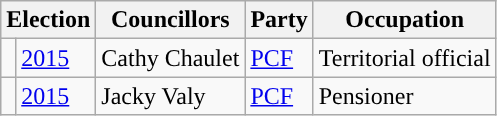<table class="wikitable">
<tr>
<th colspan="2">Election</th>
<th>Councillors</th>
<th>Party</th>
<th>Occupation</th>
</tr>
<tr>
<td style="background-color: "></td>
<td><a href='#'>2015</a></td>
<td>Cathy Chaulet</td>
<td><a href='#'>PCF</a></td>
<td>Territorial official</td>
</tr>
<tr>
<td style="background-color: "></td>
<td><a href='#'>2015</a></td>
<td>Jacky Valy</td>
<td><a href='#'>PCF</a></td>
<td>Pensioner</td>
</tr>
</table>
